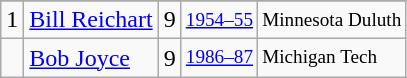<table class="wikitable">
<tr>
</tr>
<tr>
<td>1</td>
<td><a href='#'>Bill Reichart</a></td>
<td>9</td>
<td style="font-size:80%;"><a href='#'>1954–55</a></td>
<td style="font-size:80%;">Minnesota Duluth</td>
</tr>
<tr>
<td></td>
<td><a href='#'>Bob Joyce</a></td>
<td>9</td>
<td style="font-size:80%;"><a href='#'>1986–87</a></td>
<td style="font-size:80%;">Michigan Tech</td>
</tr>
</table>
